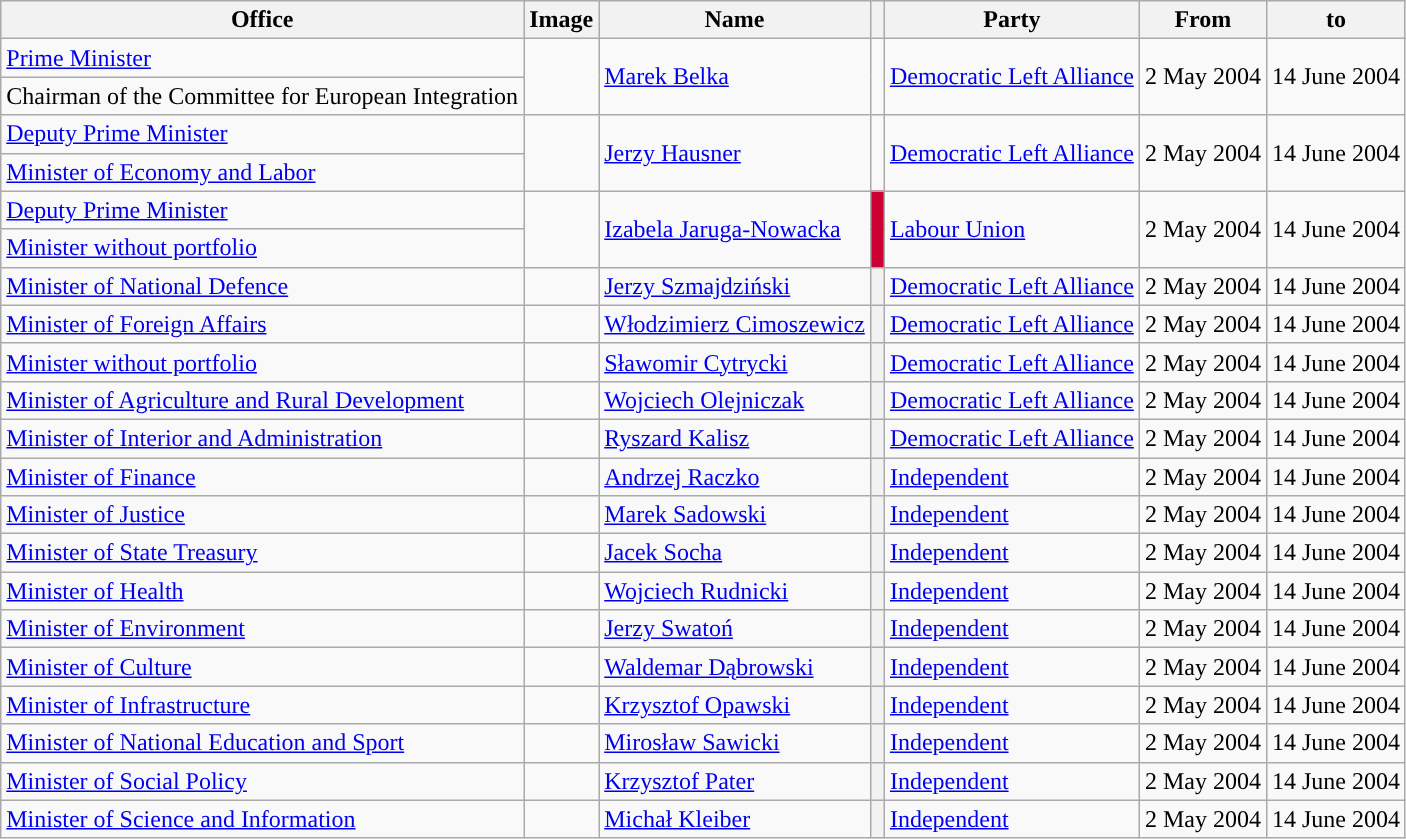<table class="wikitable">
<tr>
<th>Office</th>
<th>Image</th>
<th>Name</th>
<th></th>
<th>Party</th>
<th>From</th>
<th>to</th>
</tr>
<tr>
<td><a href='#'>Prime Minister</a></td>
<td rowspan="2"></td>
<td rowspan="2"><a href='#'>Marek Belka</a></td>
<td rowspan="2" style="background:"></td>
<td rowspan="2"><a href='#'>Democratic Left Alliance</a></td>
<td rowspan="2">2 May 2004</td>
<td rowspan="2">14 June 2004</td>
</tr>
<tr>
<td>Chairman of the Committee for European Integration</td>
</tr>
<tr>
<td><a href='#'>Deputy Prime Minister</a></td>
<td rowspan="2"></td>
<td rowspan="2"><a href='#'>Jerzy Hausner</a></td>
<td rowspan="2" style="background:"></td>
<td rowspan="2"><a href='#'>Democratic Left Alliance</a></td>
<td rowspan="2">2 May 2004</td>
<td rowspan="2">14 June 2004</td>
</tr>
<tr>
<td><a href='#'>Minister of Economy and Labor</a></td>
</tr>
<tr>
<td><a href='#'>Deputy Prime Minister</a></td>
<td rowspan="2"></td>
<td rowspan="2"><a href='#'>Izabela Jaruga-Nowacka</a></td>
<td rowspan="2" style="width:2px;background:#CC0033;"></td>
<td rowspan="2"><a href='#'>Labour Union</a></td>
<td rowspan="2">2 May 2004</td>
<td rowspan="2">14 June 2004</td>
</tr>
<tr>
<td><a href='#'>Minister without portfolio</a></td>
</tr>
<tr>
<td><a href='#'>Minister of National Defence</a></td>
<td></td>
<td><a href='#'>Jerzy Szmajdziński</a></td>
<th style="background:"></th>
<td><a href='#'>Democratic Left Alliance</a></td>
<td>2 May 2004</td>
<td>14 June 2004</td>
</tr>
<tr>
<td><a href='#'>Minister of Foreign Affairs</a></td>
<td></td>
<td><a href='#'>Włodzimierz Cimoszewicz</a></td>
<th style="background:"></th>
<td><a href='#'>Democratic Left Alliance</a></td>
<td>2 May 2004</td>
<td>14 June 2004</td>
</tr>
<tr>
<td><a href='#'>Minister without portfolio</a></td>
<td></td>
<td><a href='#'>Sławomir Cytrycki</a></td>
<th style="background:"></th>
<td><a href='#'>Democratic Left Alliance</a></td>
<td>2 May 2004</td>
<td>14 June 2004</td>
</tr>
<tr>
<td><a href='#'>Minister of Agriculture and Rural Development</a></td>
<td></td>
<td><a href='#'>Wojciech Olejniczak</a></td>
<th style="background:"></th>
<td><a href='#'>Democratic Left Alliance</a></td>
<td>2 May 2004</td>
<td>14 June 2004</td>
</tr>
<tr>
<td><a href='#'>Minister of Interior and Administration</a></td>
<td></td>
<td><a href='#'>Ryszard Kalisz</a></td>
<th style="background:"></th>
<td><a href='#'>Democratic Left Alliance</a></td>
<td>2 May 2004</td>
<td>14 June 2004</td>
</tr>
<tr>
<td><a href='#'>Minister of Finance</a></td>
<td></td>
<td><a href='#'>Andrzej Raczko</a></td>
<th style="background:"></th>
<td><a href='#'>Independent</a></td>
<td>2 May 2004</td>
<td>14 June 2004</td>
</tr>
<tr>
<td><a href='#'>Minister of Justice</a></td>
<td></td>
<td><a href='#'>Marek Sadowski</a></td>
<th style="background:"></th>
<td><a href='#'>Independent</a></td>
<td>2 May 2004</td>
<td>14 June 2004</td>
</tr>
<tr>
<td><a href='#'>Minister of State Treasury</a></td>
<td></td>
<td><a href='#'>Jacek Socha</a></td>
<th style="background:"></th>
<td><a href='#'>Independent</a></td>
<td>2 May 2004</td>
<td>14 June 2004</td>
</tr>
<tr>
<td><a href='#'>Minister of Health</a></td>
<td></td>
<td><a href='#'>Wojciech Rudnicki</a></td>
<th style="background:"></th>
<td><a href='#'>Independent</a></td>
<td>2 May 2004</td>
<td>14 June 2004</td>
</tr>
<tr>
<td><a href='#'>Minister of Environment</a></td>
<td></td>
<td><a href='#'>Jerzy Swatoń</a></td>
<th style="background:"></th>
<td><a href='#'>Independent</a></td>
<td>2 May 2004</td>
<td>14 June 2004</td>
</tr>
<tr>
<td><a href='#'>Minister of Culture</a></td>
<td></td>
<td><a href='#'>Waldemar Dąbrowski</a></td>
<th style="background:"></th>
<td><a href='#'>Independent</a></td>
<td>2 May 2004</td>
<td>14 June 2004</td>
</tr>
<tr>
<td><a href='#'>Minister of Infrastructure</a></td>
<td></td>
<td><a href='#'>Krzysztof Opawski</a></td>
<th style="background:"></th>
<td><a href='#'>Independent</a></td>
<td>2 May 2004</td>
<td>14 June 2004</td>
</tr>
<tr>
<td><a href='#'>Minister of National Education and Sport</a></td>
<td></td>
<td><a href='#'>Mirosław Sawicki</a></td>
<th style="background:"></th>
<td><a href='#'>Independent</a></td>
<td>2 May 2004</td>
<td>14 June 2004</td>
</tr>
<tr>
<td><a href='#'>Minister of Social Policy</a></td>
<td></td>
<td><a href='#'>Krzysztof Pater</a></td>
<th style="background:"></th>
<td><a href='#'>Independent</a></td>
<td>2 May 2004</td>
<td>14 June 2004</td>
</tr>
<tr>
<td><a href='#'>Minister of Science and Information</a></td>
<td></td>
<td><a href='#'>Michał Kleiber</a></td>
<th style="background:"></th>
<td><a href='#'>Independent</a></td>
<td>2 May 2004</td>
<td>14 June 2004</td>
</tr>
</table>
